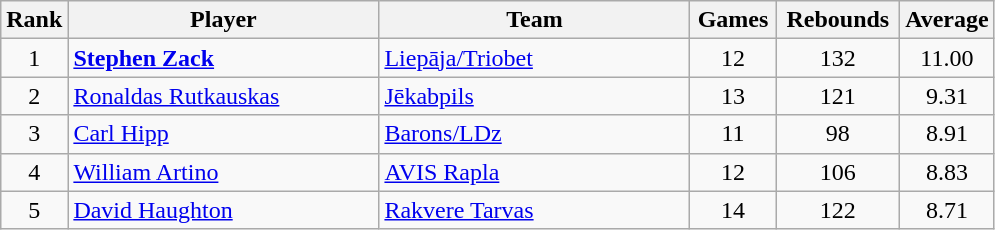<table class="wikitable" style="text-align: center;">
<tr>
<th>Rank</th>
<th width=200>Player</th>
<th width=200>Team</th>
<th width=50>Games</th>
<th width=75>Rebounds</th>
<th width=50>Average</th>
</tr>
<tr>
<td>1</td>
<td align="left"> <strong><a href='#'>Stephen Zack</a></strong></td>
<td align="left"> <a href='#'>Liepāja/Triobet</a></td>
<td>12</td>
<td>132</td>
<td>11.00</td>
</tr>
<tr>
<td>2</td>
<td align="left"> <a href='#'>Ronaldas Rutkauskas</a></td>
<td align="left"> <a href='#'>Jēkabpils</a></td>
<td>13</td>
<td>121</td>
<td>9.31</td>
</tr>
<tr>
<td>3</td>
<td align="left"> <a href='#'>Carl Hipp</a></td>
<td align="left"> <a href='#'>Barons/LDz</a></td>
<td>11</td>
<td>98</td>
<td>8.91</td>
</tr>
<tr>
<td>4</td>
<td align="left"> <a href='#'>William Artino</a></td>
<td align="left"> <a href='#'>AVIS Rapla</a></td>
<td>12</td>
<td>106</td>
<td>8.83</td>
</tr>
<tr>
<td>5</td>
<td align="left"> <a href='#'>David Haughton</a></td>
<td align="left"> <a href='#'>Rakvere Tarvas</a></td>
<td>14</td>
<td>122</td>
<td>8.71</td>
</tr>
</table>
